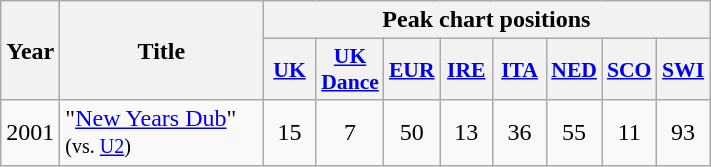<table class="wikitable" style="text-align:center;">
<tr>
<th rowspan="2" style="width:2em;">Year</th>
<th rowspan="2" style="width:8em;">Title</th>
<th colspan="8">Peak chart positions</th>
</tr>
<tr>
<th style="width:2em;font-size:90%;"><a href='#'>UK</a><br></th>
<th style="width:2em;font-size:90%;"><a href='#'>UK<br>Dance</a><br></th>
<th style="width:2em;font-size:90%;"><a href='#'>EUR</a><br></th>
<th style="width:2em;font-size:90%;"><a href='#'>IRE</a><br></th>
<th style="width:2em;font-size:90%;"><a href='#'>ITA</a><br></th>
<th style="width:2em;font-size:90%;"><a href='#'>NED</a><br></th>
<th style="width:2em;font-size:90%;"><a href='#'>SCO</a><br></th>
<th style="width:2em;font-size:90%;"><a href='#'>SWI</a><br></th>
</tr>
<tr>
<td>2001</td>
<td style="text-align:left;">"<a href='#'>New Years Dub</a>" <small>(vs. <a href='#'>U2</a>)</small></td>
<td>15</td>
<td>7</td>
<td>50</td>
<td>13</td>
<td>36</td>
<td>55</td>
<td>11</td>
<td>93</td>
</tr>
</table>
